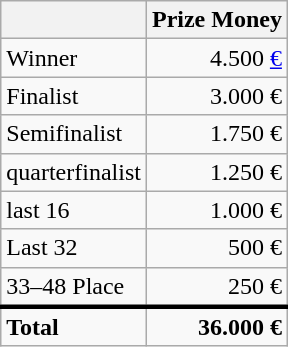<table class="wikitable sortable">
<tr>
<th></th>
<th>Prize Money</th>
</tr>
<tr>
<td>Winner</td>
<td style="text-align:right">4.500 <a href='#'>€</a></td>
</tr>
<tr>
<td>Finalist</td>
<td style="text-align:right">3.000 €</td>
</tr>
<tr>
<td>Semifinalist</td>
<td style="text-align:right">1.750 €</td>
</tr>
<tr>
<td>quarterfinalist</td>
<td style="text-align:right">1.250 €</td>
</tr>
<tr>
<td>last 16</td>
<td style="text-align:right">1.000 €</td>
</tr>
<tr>
<td>Last 32</td>
<td style="text-align:right">500 €</td>
</tr>
<tr>
<td>33–48 Place</td>
<td style="text-align:right">250 €</td>
</tr>
<tr>
<td style="border-top:medium solid"><strong>Total</strong></td>
<td style="border-top:medium solid; text-align:right"><strong>36.000 €</strong></td>
</tr>
</table>
